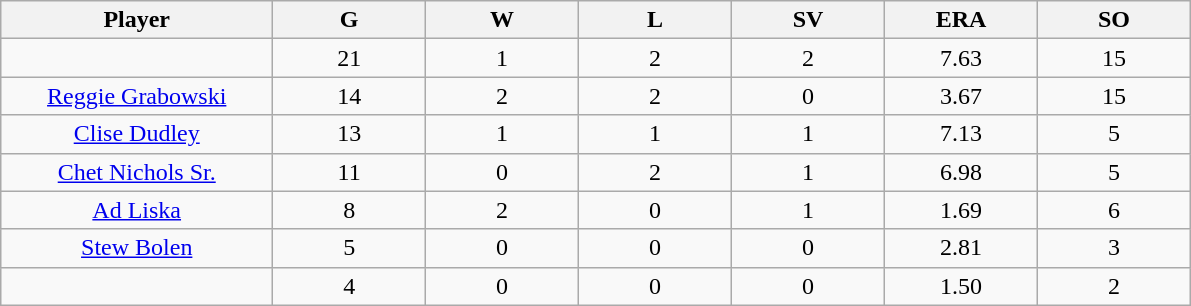<table class="wikitable sortable">
<tr>
<th bgcolor="#DDDDFF" width="16%">Player</th>
<th bgcolor="#DDDDFF" width="9%">G</th>
<th bgcolor="#DDDDFF" width="9%">W</th>
<th bgcolor="#DDDDFF" width="9%">L</th>
<th bgcolor="#DDDDFF" width="9%">SV</th>
<th bgcolor="#DDDDFF" width="9%">ERA</th>
<th bgcolor="#DDDDFF" width="9%">SO</th>
</tr>
<tr align="center">
<td></td>
<td>21</td>
<td>1</td>
<td>2</td>
<td>2</td>
<td>7.63</td>
<td>15</td>
</tr>
<tr align="center">
<td><a href='#'>Reggie Grabowski</a></td>
<td>14</td>
<td>2</td>
<td>2</td>
<td>0</td>
<td>3.67</td>
<td>15</td>
</tr>
<tr align="center">
<td><a href='#'>Clise Dudley</a></td>
<td>13</td>
<td>1</td>
<td>1</td>
<td>1</td>
<td>7.13</td>
<td>5</td>
</tr>
<tr align="center">
<td><a href='#'>Chet Nichols Sr.</a></td>
<td>11</td>
<td>0</td>
<td>2</td>
<td>1</td>
<td>6.98</td>
<td>5</td>
</tr>
<tr align="center">
<td><a href='#'>Ad Liska</a></td>
<td>8</td>
<td>2</td>
<td>0</td>
<td>1</td>
<td>1.69</td>
<td>6</td>
</tr>
<tr align="center">
<td><a href='#'>Stew Bolen</a></td>
<td>5</td>
<td>0</td>
<td>0</td>
<td>0</td>
<td>2.81</td>
<td>3</td>
</tr>
<tr align="center">
<td></td>
<td>4</td>
<td>0</td>
<td>0</td>
<td>0</td>
<td>1.50</td>
<td>2</td>
</tr>
</table>
